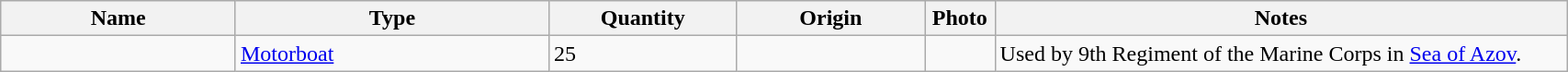<table class="wikitable" style="width:90%;">
<tr>
<th style="width:15%;">Name</th>
<th style="width:20%;">Type</th>
<th style="width:12%;">Quantity</th>
<th style="width:12%;">Origin</th>
<th>Photo</th>
<th>Notes</th>
</tr>
<tr>
<td></td>
<td><a href='#'>Motorboat</a></td>
<td>25</td>
<td></td>
<td></td>
<td>Used by 9th Regiment of the Marine Corps in <a href='#'>Sea of Azov</a>.</td>
</tr>
</table>
